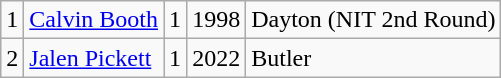<table class="wikitable">
<tr>
<td>1</td>
<td><a href='#'>Calvin Booth</a></td>
<td>1</td>
<td>1998</td>
<td>Dayton (NIT 2nd Round)</td>
</tr>
<tr>
<td>2</td>
<td><a href='#'>Jalen Pickett</a></td>
<td>1</td>
<td>2022</td>
<td>Butler</td>
</tr>
</table>
